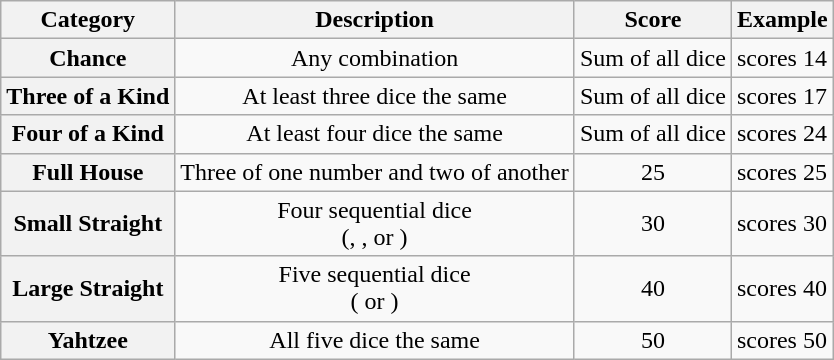<table class="wikitable" style="text-align:center; margin-left: auto; margin-right: auto">
<tr>
<th scope="col">Category</th>
<th scope="col">Description</th>
<th scope="col">Score</th>
<th scope="col">Example</th>
</tr>
<tr>
<th scope="row">Chance</th>
<td>Any combination</td>
<td>Sum of all dice</td>
<td style="font-size:100%; text-align:left"> scores 14</td>
</tr>
<tr>
<th scope="row">Three of a Kind</th>
<td>At least three dice the same</td>
<td>Sum of all dice</td>
<td style="font-size:100%; text-align:left"> scores 17</td>
</tr>
<tr>
<th scope="row">Four of a Kind</th>
<td>At least four dice the same</td>
<td>Sum of all dice</td>
<td style="font-size:100%; text-align:left"> scores 24</td>
</tr>
<tr>
<th scope="row">Full House</th>
<td>Three of one number and two of another</td>
<td>25</td>
<td style="font-size:100%; text-align:left"> scores 25</td>
</tr>
<tr>
<th scope="row">Small Straight</th>
<td>Four sequential dice<br>(, , or )</td>
<td>30</td>
<td style="font-size:100%; text-align:left"> scores 30</td>
</tr>
<tr>
<th scope="row">Large Straight</th>
<td>Five sequential dice<br>( or )</td>
<td>40</td>
<td style="font-size:100%; text-align:left"> scores 40</td>
</tr>
<tr>
<th scope="row">Yahtzee</th>
<td>All five dice the same</td>
<td>50</td>
<td style="font-size:100%; text-align:left"> scores 50</td>
</tr>
</table>
